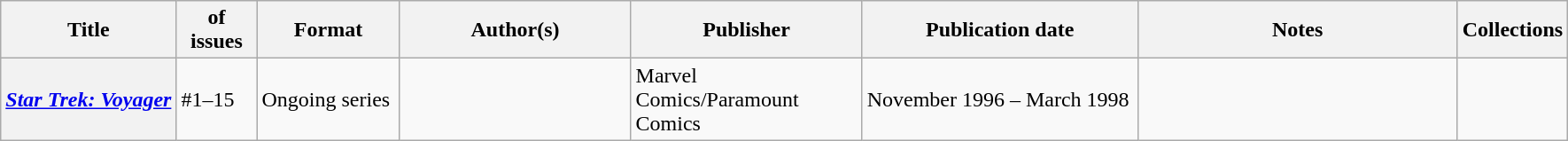<table class="wikitable">
<tr>
<th>Title</th>
<th style="width:40pt"> of issues</th>
<th style="width:75pt">Format</th>
<th style="width:125pt">Author(s)</th>
<th style="width:125pt">Publisher</th>
<th style="width:150pt">Publication date</th>
<th style="width:175pt">Notes</th>
<th>Collections</th>
</tr>
<tr>
<th><em><a href='#'>Star Trek: Voyager</a></em></th>
<td>#1–15</td>
<td>Ongoing series</td>
<td></td>
<td>Marvel Comics/Paramount Comics</td>
<td>November 1996 – March 1998</td>
<td></td>
<td></td>
</tr>
</table>
